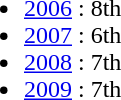<table border="0" cellpadding="2">
<tr valign="top">
<td><br><ul><li><a href='#'>2006</a> : 8th</li><li><a href='#'>2007</a> : 6th</li><li><a href='#'>2008</a> : 7th</li><li><a href='#'>2009</a> : 7th</li></ul></td>
</tr>
</table>
